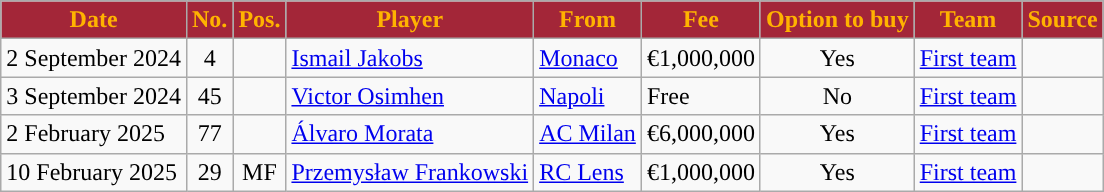<table class="wikitable plainrowheaders sortable">
<tr>
<th style="background:#A32638; color:#FFB300; ">Date</th>
<th style="background:#A32638; color:#FFB300; ">No.</th>
<th style="background:#A32638; color:#FFB300; ">Pos.</th>
<th style="background:#A32638; color:#FFB300; ">Player</th>
<th style="background:#A32638; color:#FFB300; ">From</th>
<th style="background:#A32638; color:#FFB300; ">Fee</th>
<th style="background:#A32638; color:#FFB300; ">Option to buy</th>
<th style="background:#A32638; color:#FFB300; ">Team</th>
<th style="background:#A32638; color:#FFB300; ">Source</th>
</tr>
<tr>
<td>2 September 2024</td>
<td align=center>4</td>
<td align=center></td>
<td align=left> <a href='#'>Ismail Jakobs</a></td>
<td align=left> <a href='#'>Monaco</a></td>
<td>€1,000,000</td>
<td align=center>Yes</td>
<td><a href='#'>First team</a></td>
<td></td>
</tr>
<tr>
<td>3 September 2024</td>
<td align=center>45</td>
<td align=center></td>
<td align=left> <a href='#'>Victor Osimhen</a></td>
<td align=left> <a href='#'>Napoli</a></td>
<td>Free</td>
<td align=center>No</td>
<td><a href='#'>First team</a></td>
<td></td>
</tr>
<tr>
<td>2 February 2025</td>
<td align=center>77</td>
<td align=center></td>
<td align=left> <a href='#'>Álvaro Morata</a></td>
<td align=left> <a href='#'>AC Milan</a></td>
<td>€6,000,000</td>
<td align=center>Yes</td>
<td><a href='#'>First team</a></td>
<td></td>
</tr>
<tr>
<td>10 February 2025</td>
<td align=center>29</td>
<td align=center>MF</td>
<td align=left> <a href='#'>Przemysław Frankowski</a></td>
<td align=left> <a href='#'>RC Lens</a></td>
<td>€1,000,000</td>
<td align=center>Yes</td>
<td><a href='#'>First team</a></td>
<td></td>
</tr>
</table>
